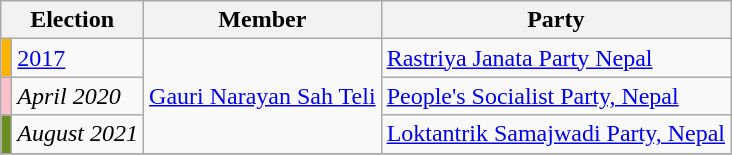<table class="wikitable">
<tr>
<th colspan="2">Election</th>
<th>Member</th>
<th>Party</th>
</tr>
<tr>
<td style="background-color:#ffb300"></td>
<td><a href='#'>2017</a></td>
<td rowspan="3"><a href='#'>Gauri Narayan Sah Teli</a></td>
<td><a href='#'>Rastriya Janata Party Nepal</a></td>
</tr>
<tr>
<td style="background-color:pink"></td>
<td><em>April 2020</em></td>
<td><a href='#'>People's Socialist Party, Nepal</a></td>
</tr>
<tr>
<td style="background-color:olivedrab"></td>
<td><em>August 2021</em></td>
<td><a href='#'>Loktantrik Samajwadi Party, Nepal</a></td>
</tr>
<tr>
</tr>
</table>
